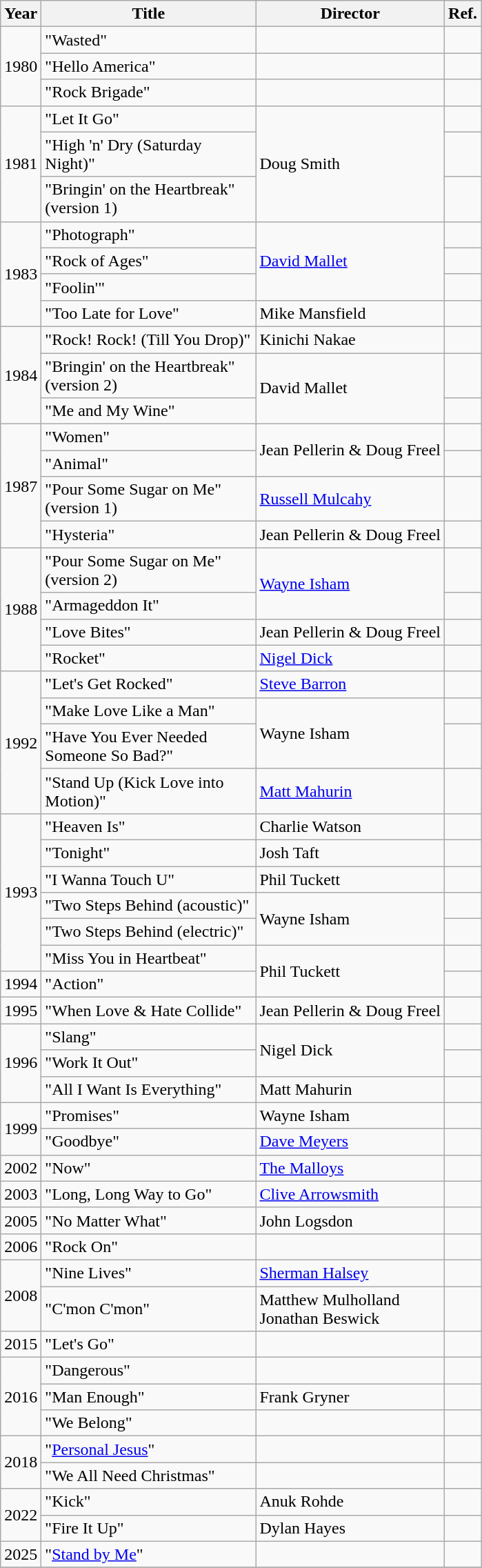<table class="wikitable">
<tr>
<th>Year</th>
<th width="200">Title</th>
<th>Director</th>
<th>Ref.</th>
</tr>
<tr>
<td rowspan="3">1980</td>
<td>"Wasted"</td>
<td></td>
<td></td>
</tr>
<tr>
<td>"Hello America"</td>
<td></td>
<td></td>
</tr>
<tr>
<td>"Rock Brigade"</td>
<td></td>
<td></td>
</tr>
<tr>
<td rowspan="3">1981</td>
<td>"Let It Go"</td>
<td rowspan="3">Doug Smith</td>
<td></td>
</tr>
<tr>
<td>"High 'n' Dry (Saturday Night)"</td>
<td></td>
</tr>
<tr>
<td>"Bringin' on the Heartbreak" <br>(version 1)</td>
<td></td>
</tr>
<tr>
<td rowspan="4">1983</td>
<td>"Photograph"</td>
<td rowspan="3"><a href='#'>David Mallet</a></td>
<td></td>
</tr>
<tr>
<td>"Rock of Ages"</td>
<td></td>
</tr>
<tr>
<td>"Foolin'"</td>
<td></td>
</tr>
<tr>
<td>"Too Late for Love"</td>
<td>Mike Mansfield</td>
<td></td>
</tr>
<tr>
<td rowspan="3">1984</td>
<td>"Rock! Rock! (Till You Drop)"</td>
<td>Kinichi Nakae</td>
<td></td>
</tr>
<tr>
<td>"Bringin' on the Heartbreak" <br>(version 2)</td>
<td rowspan="2">David Mallet</td>
<td></td>
</tr>
<tr>
<td>"Me and My Wine"</td>
<td></td>
</tr>
<tr>
<td rowspan="4">1987</td>
<td>"Women"</td>
<td rowspan="2">Jean Pellerin & Doug Freel</td>
<td></td>
</tr>
<tr>
<td>"Animal"</td>
<td></td>
</tr>
<tr>
<td>"Pour Some Sugar on Me"<br>(version 1)</td>
<td><a href='#'>Russell Mulcahy</a></td>
<td></td>
</tr>
<tr>
<td>"Hysteria"</td>
<td>Jean Pellerin & Doug Freel</td>
<td></td>
</tr>
<tr>
<td rowspan="4">1988</td>
<td>"Pour Some Sugar on Me"<br>(version 2)</td>
<td rowspan="2"><a href='#'>Wayne Isham</a></td>
<td></td>
</tr>
<tr>
<td>"Armageddon It"</td>
<td></td>
</tr>
<tr>
<td>"Love Bites"</td>
<td>Jean Pellerin & Doug Freel</td>
<td></td>
</tr>
<tr>
<td>"Rocket"</td>
<td><a href='#'>Nigel Dick</a></td>
<td></td>
</tr>
<tr>
<td rowspan="4">1992</td>
<td>"Let's Get Rocked"</td>
<td><a href='#'>Steve Barron</a></td>
<td></td>
</tr>
<tr>
<td>"Make Love Like a Man"</td>
<td rowspan="2">Wayne Isham</td>
<td></td>
</tr>
<tr>
<td>"Have You Ever Needed Someone So Bad?"</td>
<td></td>
</tr>
<tr>
<td>"Stand Up (Kick Love into Motion)"</td>
<td><a href='#'>Matt Mahurin</a></td>
<td></td>
</tr>
<tr>
<td rowspan="6">1993</td>
<td>"Heaven Is"</td>
<td>Charlie Watson</td>
<td></td>
</tr>
<tr>
<td>"Tonight"</td>
<td>Josh Taft</td>
<td></td>
</tr>
<tr>
<td>"I Wanna Touch U"</td>
<td>Phil Tuckett</td>
<td></td>
</tr>
<tr>
<td>"Two Steps Behind (acoustic)"</td>
<td rowspan="2">Wayne Isham</td>
<td></td>
</tr>
<tr>
<td>"Two Steps Behind (electric)"</td>
<td></td>
</tr>
<tr>
<td>"Miss You in Heartbeat"</td>
<td rowspan="2">Phil Tuckett</td>
<td></td>
</tr>
<tr>
<td>1994</td>
<td>"Action"</td>
<td></td>
</tr>
<tr>
<td>1995</td>
<td>"When Love & Hate Collide"</td>
<td>Jean Pellerin & Doug Freel</td>
<td></td>
</tr>
<tr>
<td rowspan="3">1996</td>
<td>"Slang"</td>
<td rowspan="2">Nigel Dick</td>
<td></td>
</tr>
<tr>
<td>"Work It Out"</td>
<td></td>
</tr>
<tr>
<td>"All I Want Is Everything"</td>
<td>Matt Mahurin</td>
<td></td>
</tr>
<tr>
<td rowspan="2">1999</td>
<td>"Promises"</td>
<td>Wayne Isham</td>
<td></td>
</tr>
<tr>
<td>"Goodbye"</td>
<td><a href='#'>Dave Meyers</a></td>
<td></td>
</tr>
<tr>
<td>2002</td>
<td>"Now"</td>
<td><a href='#'>The Malloys</a></td>
<td></td>
</tr>
<tr>
<td>2003</td>
<td>"Long, Long Way to Go"</td>
<td><a href='#'>Clive Arrowsmith</a></td>
<td></td>
</tr>
<tr>
<td>2005</td>
<td>"No Matter What"</td>
<td>John Logsdon</td>
<td></td>
</tr>
<tr>
<td>2006</td>
<td>"Rock On"</td>
<td></td>
<td></td>
</tr>
<tr>
<td rowspan="2">2008</td>
<td>"Nine Lives"</td>
<td><a href='#'>Sherman Halsey</a></td>
<td></td>
</tr>
<tr>
<td>"C'mon C'mon"</td>
<td>Matthew Mulholland<br>Jonathan Beswick</td>
<td></td>
</tr>
<tr>
<td>2015</td>
<td>"Let's Go"</td>
<td></td>
<td></td>
</tr>
<tr>
<td rowspan=3>2016</td>
<td>"Dangerous"</td>
<td></td>
<td></td>
</tr>
<tr>
<td>"Man Enough"</td>
<td>Frank Gryner</td>
<td></td>
</tr>
<tr>
<td>"We Belong"</td>
<td></td>
<td></td>
</tr>
<tr>
<td rowspan="2">2018</td>
<td>"<a href='#'>Personal Jesus</a>"</td>
<td></td>
<td></td>
</tr>
<tr>
<td>"We All Need Christmas"</td>
<td></td>
<td></td>
</tr>
<tr>
<td rowspan="2">2022</td>
<td>"Kick"</td>
<td>Anuk Rohde</td>
<td></td>
</tr>
<tr>
<td>"Fire It Up"</td>
<td>Dylan Hayes</td>
<td></td>
</tr>
<tr>
<td>2025</td>
<td>"<a href='#'>Stand by Me</a>"</td>
<td></td>
<td></td>
</tr>
<tr>
</tr>
</table>
